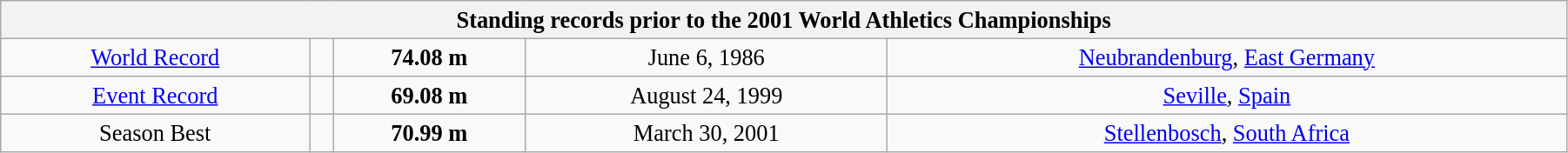<table class="wikitable" style=" text-align:center; font-size:110%;" width="95%">
<tr>
<th colspan="5">Standing records prior to the 2001 World Athletics Championships</th>
</tr>
<tr>
<td><a href='#'>World Record</a></td>
<td></td>
<td><strong>74.08 m </strong></td>
<td>June 6, 1986</td>
<td> <a href='#'>Neubrandenburg</a>, <a href='#'>East Germany</a></td>
</tr>
<tr>
<td><a href='#'>Event Record</a></td>
<td></td>
<td><strong>69.08 m </strong></td>
<td>August 24, 1999</td>
<td> <a href='#'>Seville</a>, <a href='#'>Spain</a></td>
</tr>
<tr>
<td>Season Best</td>
<td></td>
<td><strong>70.99 m </strong></td>
<td>March 30, 2001</td>
<td> <a href='#'>Stellenbosch</a>, <a href='#'>South Africa</a></td>
</tr>
</table>
